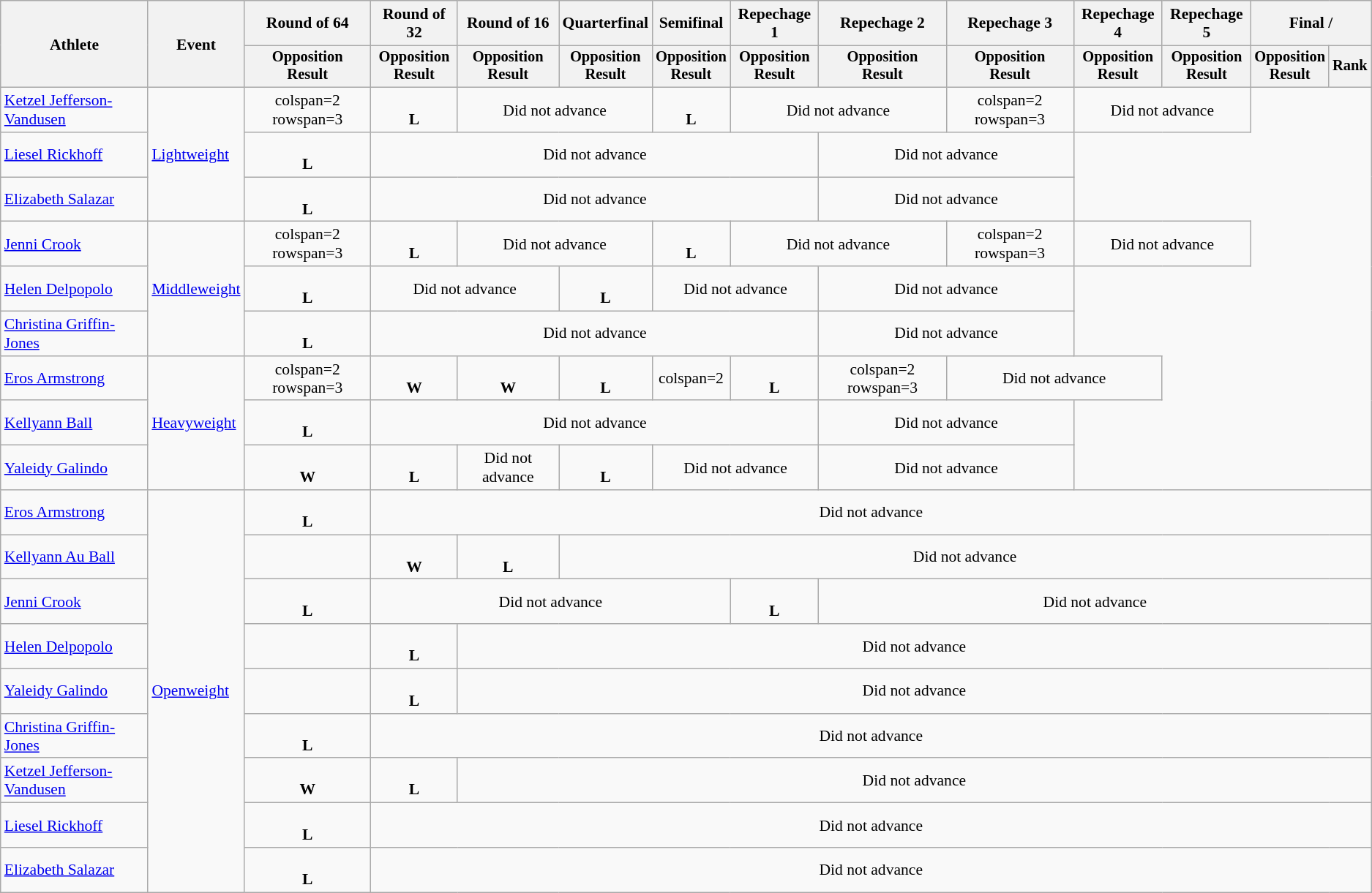<table class=wikitable style=font-size:90%;text-align:center>
<tr>
<th rowspan=2>Athlete</th>
<th rowspan=2>Event</th>
<th>Round of 64</th>
<th>Round of 32</th>
<th>Round of 16</th>
<th>Quarterfinal</th>
<th>Semifinal</th>
<th>Repechage 1</th>
<th>Repechage 2</th>
<th>Repechage 3</th>
<th>Repechage 4</th>
<th>Repechage 5</th>
<th colspan=2>Final / </th>
</tr>
<tr style=font-size:95%>
<th>Opposition<br>Result</th>
<th>Opposition<br>Result</th>
<th>Opposition<br>Result</th>
<th>Opposition<br>Result</th>
<th>Opposition<br>Result</th>
<th>Opposition<br>Result</th>
<th>Opposition<br>Result</th>
<th>Opposition<br>Result</th>
<th>Opposition<br>Result</th>
<th>Opposition<br>Result</th>
<th>Opposition<br>Result</th>
<th>Rank</th>
</tr>
<tr>
<td align=left><a href='#'>Ketzel Jefferson-Vandusen</a></td>
<td align=left rowspan=3><a href='#'>Lightweight</a></td>
<td>colspan=2 rowspan=3 </td>
<td><br><strong>L</strong></td>
<td colspan=2>Did not advance</td>
<td><br><strong>L</strong></td>
<td colspan=2>Did not advance</td>
<td>colspan=2 rowspan=3 </td>
<td colspan=2>Did not advance</td>
</tr>
<tr>
<td align=left><a href='#'>Liesel Rickhoff</a></td>
<td><br><strong>L</strong></td>
<td colspan=5>Did not advance</td>
<td colspan=2>Did not advance</td>
</tr>
<tr>
<td align=left><a href='#'>Elizabeth Salazar</a></td>
<td><br><strong>L</strong></td>
<td colspan=5>Did not advance</td>
<td colspan=2>Did not advance</td>
</tr>
<tr>
<td align=left><a href='#'>Jenni Crook</a></td>
<td align=left rowspan=3><a href='#'>Middleweight</a></td>
<td>colspan=2 rowspan=3 </td>
<td><br><strong>L</strong></td>
<td colspan=2>Did not advance</td>
<td><br><strong>L</strong></td>
<td colspan=2>Did not advance</td>
<td>colspan=2 rowspan=3 </td>
<td colspan=2>Did not advance</td>
</tr>
<tr>
<td align=left><a href='#'>Helen Delpopolo</a></td>
<td><br><strong>L</strong></td>
<td colspan=2>Did not advance</td>
<td><br><strong>L</strong></td>
<td colspan=2>Did not advance</td>
<td colspan=2>Did not advance</td>
</tr>
<tr>
<td align=left><a href='#'>Christina Griffin-Jones</a></td>
<td><br><strong>L</strong></td>
<td colspan=5>Did not advance</td>
<td colspan=2>Did not advance</td>
</tr>
<tr>
<td align=left><a href='#'>Eros Armstrong</a></td>
<td align=left rowspan=3><a href='#'>Heavyweight</a></td>
<td>colspan=2 rowspan=3 </td>
<td><br><strong>W</strong></td>
<td><br><strong>W</strong></td>
<td><br><strong>L</strong></td>
<td>colspan=2 </td>
<td><br><strong>L</strong></td>
<td>colspan=2 rowspan=3 </td>
<td colspan=2>Did not advance</td>
</tr>
<tr>
<td align=left><a href='#'>Kellyann Ball</a></td>
<td><br><strong>L</strong></td>
<td colspan=5>Did not advance</td>
<td colspan=2>Did not advance</td>
</tr>
<tr>
<td align=left><a href='#'>Yaleidy Galindo</a></td>
<td><br><strong>W</strong></td>
<td><br><strong>L</strong></td>
<td>Did not advance</td>
<td><br><strong>L</strong></td>
<td colspan=2>Did not advance</td>
<td colspan=2>Did not advance</td>
</tr>
<tr>
<td align=left><a href='#'>Eros Armstrong</a></td>
<td align=left rowspan=9><a href='#'>Openweight</a></td>
<td><br><strong>L</strong></td>
<td colspan=11>Did not advance</td>
</tr>
<tr>
<td align=left><a href='#'>Kellyann Au Ball</a></td>
<td></td>
<td><br><strong>W</strong></td>
<td><br><strong>L</strong></td>
<td colspan=9>Did not advance</td>
</tr>
<tr>
<td align=left><a href='#'>Jenni Crook</a></td>
<td><br><strong>L</strong></td>
<td colspan=4>Did not advance</td>
<td><br><strong>L</strong></td>
<td colspan=6>Did not advance</td>
</tr>
<tr>
<td align=left><a href='#'>Helen Delpopolo</a></td>
<td></td>
<td><br><strong>L</strong></td>
<td colspan=10>Did not advance</td>
</tr>
<tr>
<td align=left><a href='#'>Yaleidy Galindo</a></td>
<td></td>
<td><br><strong>L</strong></td>
<td colspan=10>Did not advance</td>
</tr>
<tr>
<td align=left><a href='#'>Christina Griffin-Jones</a></td>
<td><br><strong>L</strong></td>
<td colspan=11>Did not advance</td>
</tr>
<tr>
<td align=left><a href='#'>Ketzel Jefferson-Vandusen</a></td>
<td><br><strong>W</strong></td>
<td><br><strong>L</strong></td>
<td colspan=10>Did not advance</td>
</tr>
<tr>
<td align=left><a href='#'>Liesel Rickhoff</a></td>
<td><br><strong>L</strong></td>
<td colspan=11>Did not advance</td>
</tr>
<tr>
<td align=left><a href='#'>Elizabeth Salazar</a></td>
<td><br><strong>L</strong></td>
<td colspan=11>Did not advance</td>
</tr>
</table>
